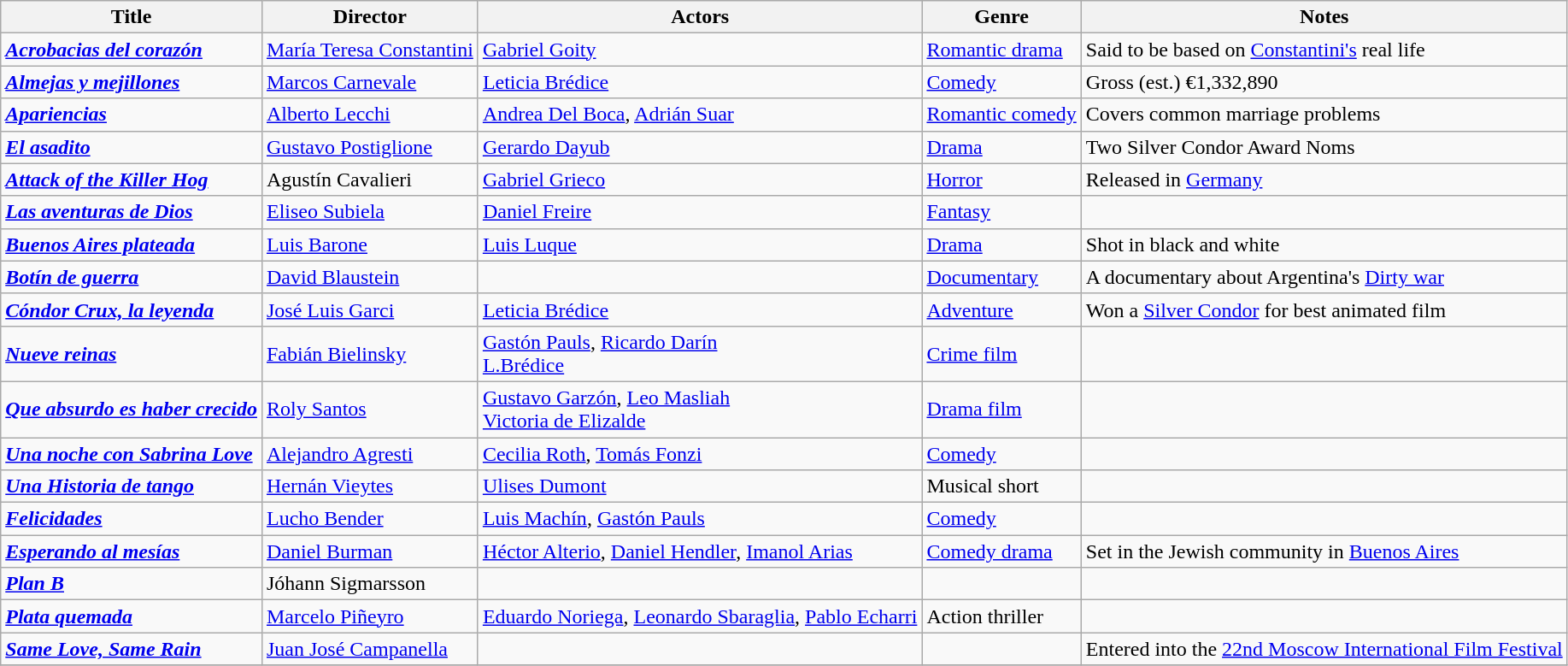<table class="wikitable sortable">
<tr>
<th>Title</th>
<th>Director</th>
<th>Actors</th>
<th>Genre</th>
<th>Notes</th>
</tr>
<tr>
<td><strong><em><a href='#'>Acrobacias del corazón</a></em></strong></td>
<td><a href='#'>María Teresa Constantini</a></td>
<td><a href='#'>Gabriel Goity</a></td>
<td><a href='#'>Romantic drama</a></td>
<td>Said to be based on <a href='#'>Constantini's</a> real life</td>
</tr>
<tr>
<td><strong><em><a href='#'>Almejas y mejillones</a></em></strong></td>
<td><a href='#'>Marcos Carnevale</a></td>
<td><a href='#'>Leticia Brédice</a></td>
<td><a href='#'>Comedy</a></td>
<td>Gross (est.) €1,332,890</td>
</tr>
<tr>
<td><strong><em><a href='#'>Apariencias</a></em></strong></td>
<td><a href='#'>Alberto Lecchi</a></td>
<td><a href='#'>Andrea Del Boca</a>, <a href='#'>Adrián Suar</a></td>
<td><a href='#'>Romantic comedy</a></td>
<td>Covers common marriage problems</td>
</tr>
<tr>
<td><strong><em><a href='#'>El asadito</a></em></strong></td>
<td><a href='#'>Gustavo Postiglione</a></td>
<td><a href='#'>Gerardo Dayub</a></td>
<td><a href='#'>Drama</a></td>
<td>Two Silver Condor Award Noms</td>
</tr>
<tr>
<td><strong><em><a href='#'>Attack of the Killer Hog</a></em></strong></td>
<td>Agustín Cavalieri</td>
<td><a href='#'>Gabriel Grieco</a></td>
<td><a href='#'>Horror</a></td>
<td>Released in <a href='#'>Germany</a></td>
</tr>
<tr>
<td><strong><em><a href='#'>Las aventuras de Dios</a></em></strong></td>
<td><a href='#'>Eliseo Subiela</a></td>
<td><a href='#'>Daniel Freire</a></td>
<td><a href='#'>Fantasy</a></td>
<td></td>
</tr>
<tr>
<td><strong><em><a href='#'>Buenos Aires plateada</a></em></strong></td>
<td><a href='#'>Luis Barone</a></td>
<td><a href='#'>Luis Luque</a></td>
<td><a href='#'>Drama</a></td>
<td>Shot in black and white</td>
</tr>
<tr>
<td><strong><em><a href='#'>Botín de guerra</a></em></strong></td>
<td><a href='#'>David Blaustein</a></td>
<td></td>
<td><a href='#'>Documentary</a></td>
<td>A documentary about Argentina's <a href='#'>Dirty war</a></td>
</tr>
<tr>
<td><strong><em><a href='#'>Cóndor Crux, la leyenda</a></em></strong></td>
<td><a href='#'>José Luis Garci</a></td>
<td><a href='#'>Leticia Brédice</a></td>
<td><a href='#'>Adventure</a></td>
<td>Won a <a href='#'>Silver Condor</a> for best animated film</td>
</tr>
<tr>
<td><strong><em><a href='#'>Nueve reinas</a></em></strong></td>
<td><a href='#'>Fabián Bielinsky</a></td>
<td><a href='#'>Gastón Pauls</a>, <a href='#'>Ricardo Darín</a><br> <a href='#'>L.Brédice</a></td>
<td><a href='#'>Crime film</a></td>
<td></td>
</tr>
<tr>
<td><strong><em><a href='#'>Que absurdo es haber crecido</a></em></strong></td>
<td><a href='#'>Roly Santos</a></td>
<td><a href='#'>Gustavo Garzón</a>, <a href='#'>Leo Masliah</a><br> <a href='#'>Victoria de Elizalde</a></td>
<td><a href='#'>Drama film</a></td>
<td></td>
</tr>
<tr>
<td><strong><em><a href='#'>Una noche con Sabrina Love</a></em></strong></td>
<td><a href='#'>Alejandro Agresti</a></td>
<td><a href='#'>Cecilia Roth</a>, <a href='#'>Tomás Fonzi</a></td>
<td><a href='#'>Comedy</a></td>
<td></td>
</tr>
<tr>
<td><strong><em><a href='#'>Una Historia de tango</a></em></strong></td>
<td><a href='#'>Hernán Vieytes</a></td>
<td><a href='#'>Ulises Dumont</a></td>
<td>Musical short</td>
<td></td>
</tr>
<tr>
<td><strong><em><a href='#'>Felicidades</a></em></strong></td>
<td><a href='#'>Lucho Bender</a></td>
<td><a href='#'>Luis Machín</a>, <a href='#'>Gastón Pauls</a></td>
<td><a href='#'>Comedy</a></td>
<td></td>
</tr>
<tr>
<td><strong><em><a href='#'>Esperando al mesías</a></em></strong></td>
<td><a href='#'>Daniel Burman</a></td>
<td><a href='#'>Héctor Alterio</a>, <a href='#'>Daniel Hendler</a>, <a href='#'>Imanol Arias</a></td>
<td><a href='#'>Comedy drama</a></td>
<td>Set in the Jewish community in <a href='#'>Buenos Aires</a></td>
</tr>
<tr>
<td><strong><em><a href='#'>Plan B</a></em></strong></td>
<td>Jóhann Sigmarsson</td>
<td></td>
<td></td>
<td></td>
</tr>
<tr>
<td><strong><em><a href='#'>Plata quemada</a></em></strong></td>
<td><a href='#'>Marcelo Piñeyro</a></td>
<td><a href='#'>Eduardo Noriega</a>, <a href='#'>Leonardo Sbaraglia</a>, <a href='#'>Pablo Echarri</a></td>
<td>Action thriller</td>
<td></td>
</tr>
<tr>
<td><strong><em><a href='#'>Same Love, Same Rain</a></em></strong></td>
<td><a href='#'>Juan José Campanella</a></td>
<td></td>
<td></td>
<td>Entered into the <a href='#'>22nd Moscow International Film Festival</a></td>
</tr>
<tr>
</tr>
</table>
